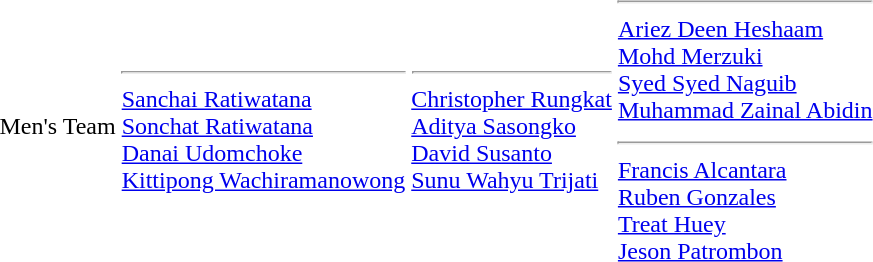<table>
<tr>
<td rowspan=2>Men's Team</td>
<td rowspan=2> <hr> <a href='#'>Sanchai Ratiwatana</a> <br> <a href='#'>Sonchat Ratiwatana</a> <br> <a href='#'>Danai Udomchoke</a> <br> <a href='#'>Kittipong Wachiramanowong</a></td>
<td rowspan=2> <hr> <a href='#'>Christopher Rungkat</a> <br> <a href='#'>Aditya Sasongko</a> <br> <a href='#'>David Susanto</a> <br> <a href='#'>Sunu Wahyu Trijati</a></td>
<td> <hr> <a href='#'>Ariez Deen Heshaam</a> <br> <a href='#'>Mohd Merzuki</a> <br> <a href='#'>Syed Syed Naguib</a> <br> <a href='#'>Muhammad Zainal Abidin</a></td>
</tr>
<tr>
<td> <hr> <a href='#'>Francis Alcantara</a> <br> <a href='#'>Ruben Gonzales</a> <br> <a href='#'>Treat Huey</a> <br> <a href='#'>Jeson Patrombon</a></td>
</tr>
<tr>
</tr>
</table>
